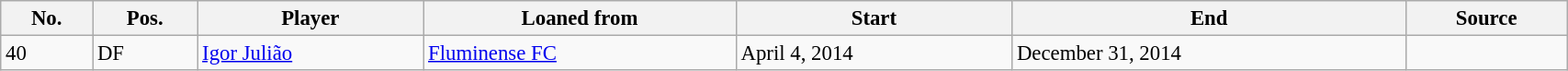<table class="wikitable sortable" style="width:90%; text-align:center; font-size:95%; text-align:left;">
<tr>
<th><strong>No.</strong></th>
<th><strong>Pos.</strong></th>
<th><strong>Player</strong></th>
<th><strong>Loaned from</strong></th>
<th><strong>Start</strong></th>
<th><strong>End</strong></th>
<th><strong>Source</strong></th>
</tr>
<tr>
<td>40</td>
<td>DF</td>
<td> <a href='#'>Igor Julião</a></td>
<td> <a href='#'>Fluminense FC</a></td>
<td>April 4, 2014</td>
<td>December 31, 2014</td>
<td></td>
</tr>
</table>
